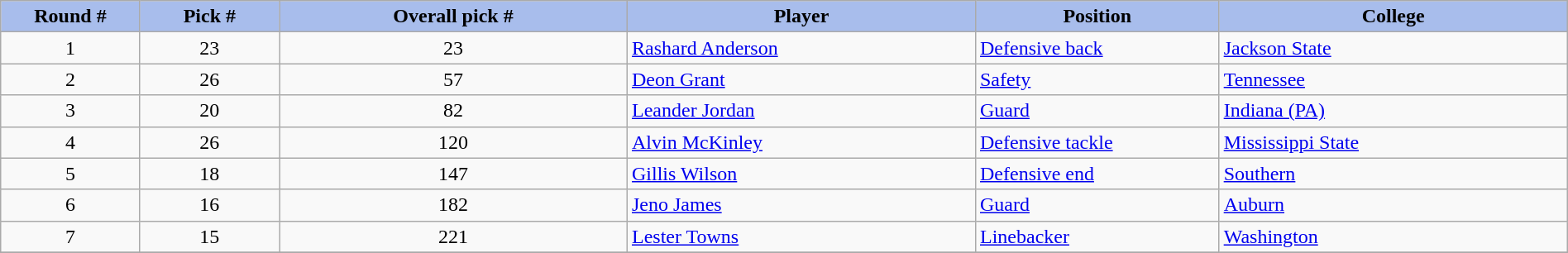<table class="wikitable" style="width: 100%">
<tr>
<th style="background:#A8BDEC;" width=8%>Round #</th>
<th width=8% style="background:#A8BDEC;">Pick #</th>
<th width=20% style="background:#A8BDEC;">Overall pick #</th>
<th width=20% style="background:#A8BDEC;">Player</th>
<th width=14% style="background:#A8BDEC;">Position</th>
<th width=20% style="background:#A8BDEC;">College</th>
</tr>
<tr>
<td align=center>1</td>
<td align=center>23</td>
<td align=center>23</td>
<td><a href='#'>Rashard Anderson</a></td>
<td><a href='#'>Defensive back</a></td>
<td><a href='#'>Jackson State</a></td>
</tr>
<tr>
<td align=center>2</td>
<td align=center>26</td>
<td align=center>57</td>
<td><a href='#'>Deon Grant</a></td>
<td><a href='#'>Safety</a></td>
<td><a href='#'>Tennessee</a></td>
</tr>
<tr>
<td align=center>3</td>
<td align=center>20</td>
<td align=center>82</td>
<td><a href='#'>Leander Jordan</a></td>
<td><a href='#'>Guard</a></td>
<td><a href='#'>Indiana (PA)</a></td>
</tr>
<tr>
<td align=center>4</td>
<td align=center>26</td>
<td align=center>120</td>
<td><a href='#'>Alvin McKinley</a></td>
<td><a href='#'>Defensive tackle</a></td>
<td><a href='#'>Mississippi State</a></td>
</tr>
<tr>
<td align=center>5</td>
<td align=center>18</td>
<td align=center>147</td>
<td><a href='#'>Gillis Wilson</a></td>
<td><a href='#'>Defensive end</a></td>
<td><a href='#'>Southern</a></td>
</tr>
<tr>
<td align=center>6</td>
<td align=center>16</td>
<td align=center>182</td>
<td><a href='#'>Jeno James</a></td>
<td><a href='#'>Guard</a></td>
<td><a href='#'>Auburn</a></td>
</tr>
<tr>
<td align=center>7</td>
<td align=center>15</td>
<td align=center>221</td>
<td><a href='#'>Lester Towns</a></td>
<td><a href='#'>Linebacker</a></td>
<td><a href='#'>Washington</a></td>
</tr>
<tr>
</tr>
</table>
